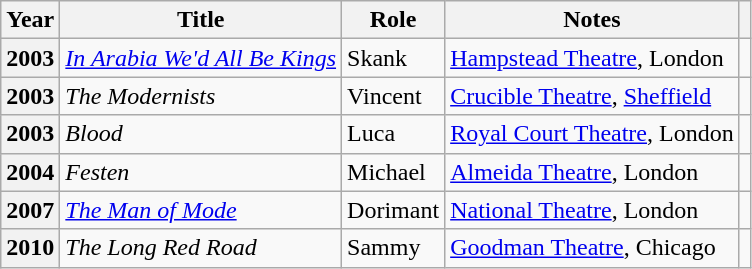<table class="wikitable sortable plainrowheaders">
<tr>
<th scope="col">Year</th>
<th scope="col">Title</th>
<th scope="col">Role</th>
<th scope="col" class="unsortable">Notes</th>
<th scope="col" class="unsortable"></th>
</tr>
<tr>
<th scope="row">2003</th>
<td><em><a href='#'>In Arabia We'd All Be Kings</a></em></td>
<td>Skank</td>
<td><a href='#'>Hampstead Theatre</a>, London</td>
<td></td>
</tr>
<tr>
<th scope="row">2003</th>
<td><em>The Modernists</em></td>
<td>Vincent</td>
<td><a href='#'>Crucible Theatre</a>, <a href='#'>Sheffield</a></td>
<td></td>
</tr>
<tr>
<th scope="row">2003</th>
<td><em>Blood</em></td>
<td>Luca</td>
<td><a href='#'>Royal Court Theatre</a>, London</td>
<td></td>
</tr>
<tr>
<th scope="row">2004</th>
<td><em>Festen</em></td>
<td>Michael</td>
<td><a href='#'>Almeida Theatre</a>, London</td>
<td></td>
</tr>
<tr>
<th scope="row">2007</th>
<td><em><a href='#'>The Man of Mode</a></em></td>
<td>Dorimant</td>
<td><a href='#'>National Theatre</a>, London</td>
<td></td>
</tr>
<tr>
<th scope="row">2010</th>
<td><em>The Long Red Road</em></td>
<td>Sammy</td>
<td><a href='#'>Goodman Theatre</a>, Chicago</td>
<td></td>
</tr>
</table>
